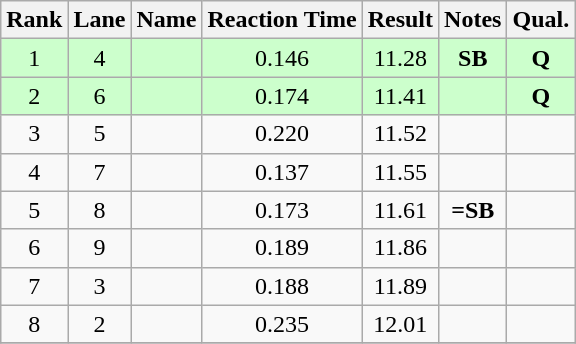<table class="wikitable" style="text-align:center">
<tr>
<th>Rank</th>
<th>Lane</th>
<th>Name</th>
<th>Reaction Time</th>
<th>Result</th>
<th>Notes</th>
<th>Qual.</th>
</tr>
<tr bgcolor=ccffcc>
<td>1</td>
<td>4</td>
<td align="left"></td>
<td>0.146</td>
<td>11.28</td>
<td><strong>SB</strong></td>
<td><strong>Q</strong></td>
</tr>
<tr bgcolor=ccffcc>
<td>2</td>
<td>6</td>
<td align="left"></td>
<td>0.174</td>
<td>11.41</td>
<td></td>
<td><strong>Q</strong></td>
</tr>
<tr>
<td>3</td>
<td>5</td>
<td align="left"></td>
<td>0.220</td>
<td>11.52</td>
<td></td>
<td></td>
</tr>
<tr>
<td>4</td>
<td>7</td>
<td align="left"></td>
<td>0.137</td>
<td>11.55</td>
<td></td>
<td></td>
</tr>
<tr>
<td>5</td>
<td>8</td>
<td align="left"></td>
<td>0.173</td>
<td>11.61</td>
<td><strong>=SB</strong></td>
<td></td>
</tr>
<tr>
<td>6</td>
<td>9</td>
<td align="left"></td>
<td>0.189</td>
<td>11.86</td>
<td></td>
<td></td>
</tr>
<tr>
<td>7</td>
<td>3</td>
<td align="left"></td>
<td>0.188</td>
<td>11.89</td>
<td></td>
<td></td>
</tr>
<tr>
<td>8</td>
<td>2</td>
<td align="left"></td>
<td>0.235</td>
<td>12.01</td>
<td></td>
<td></td>
</tr>
<tr>
</tr>
</table>
